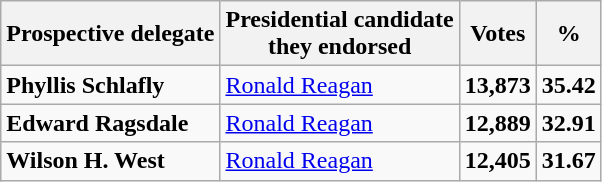<table class="wikitable">
<tr>
<th>Prospective delegate</th>
<th>Presidential candidate<br>they endorsed</th>
<th>Votes</th>
<th>%</th>
</tr>
<tr>
<td><strong>Phyllis Schlafly</strong></td>
<td><a href='#'>Ronald Reagan</a></td>
<td><strong>13,873</strong></td>
<td><strong>35.42</strong></td>
</tr>
<tr>
<td><strong>Edward Ragsdale</strong></td>
<td><a href='#'>Ronald Reagan</a></td>
<td><strong>12,889</strong></td>
<td><strong>32.91</strong></td>
</tr>
<tr>
<td><strong>Wilson H. West</strong></td>
<td><a href='#'>Ronald Reagan</a></td>
<td><strong>12,405</strong></td>
<td><strong>31.67</strong></td>
</tr>
</table>
